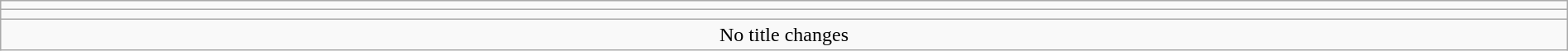<table class="wikitable" style="text-align:center; width:100%;">
<tr>
<td colspan=5></td>
</tr>
<tr>
<td colspan=5><strong></strong></td>
</tr>
<tr>
<td colspan="5">No title changes</td>
</tr>
</table>
